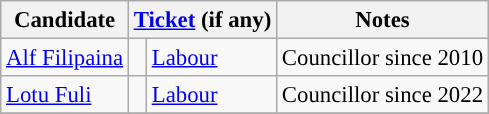<table class="wikitable" style="font-size: 95%">
<tr>
<th>Candidate</th>
<th colspan="2"><a href='#'>Ticket</a> (if any)</th>
<th>Notes</th>
</tr>
<tr>
<td><a href='#'>Alf Filipaina</a></td>
<td style="background-color:"></td>
<td><a href='#'>Labour</a></td>
<td>Councillor since 2010</td>
</tr>
<tr>
<td><a href='#'>Lotu Fuli</a></td>
<td style="background-color:"></td>
<td><a href='#'>Labour</a></td>
<td>Councillor since 2022</td>
</tr>
<tr>
</tr>
</table>
